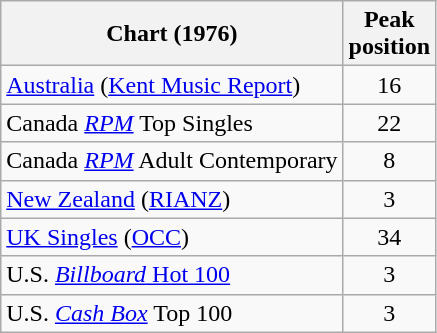<table class="wikitable sortable">
<tr>
<th align="left">Chart (1976)</th>
<th align="left">Peak<br>position</th>
</tr>
<tr>
<td align="left"><a href='#'>Australia</a> (<a href='#'>Kent Music Report</a>)</td>
<td style="text-align:center;">16</td>
</tr>
<tr>
<td>Canada <a href='#'><em>RPM</em></a> Top Singles</td>
<td style="text-align:center;">22</td>
</tr>
<tr>
<td>Canada <a href='#'><em>RPM</em></a> Adult Contemporary</td>
<td style="text-align:center;">8</td>
</tr>
<tr>
<td align="left"><a href='#'>New Zealand</a> (<a href='#'>RIANZ</a>)</td>
<td style="text-align:center;">3</td>
</tr>
<tr>
<td><a href='#'>UK Singles</a> (<a href='#'>OCC</a>)</td>
<td style="text-align:center;">34</td>
</tr>
<tr>
<td align="left">U.S. <a href='#'><em>Billboard</em> Hot 100</a></td>
<td style="text-align:center;">3</td>
</tr>
<tr>
<td align="left">U.S. <em><a href='#'>Cash Box</a></em> Top 100</td>
<td style="text-align:center;">3</td>
</tr>
</table>
